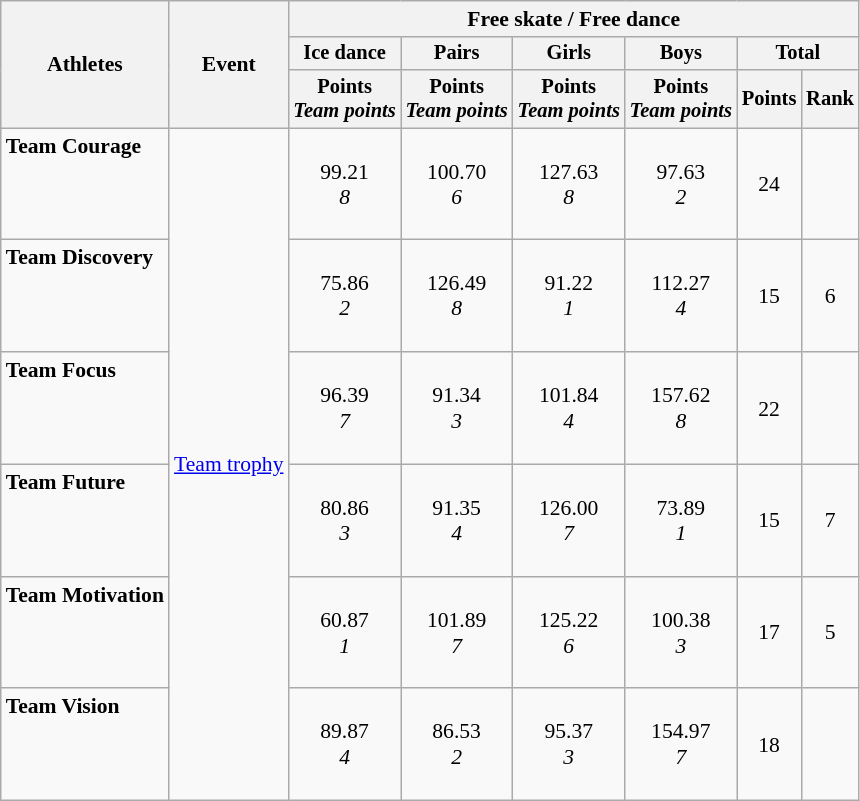<table class="wikitable" style="font-size:90%; text-align:center;">
<tr>
<th rowspan=3>Athletes</th>
<th rowspan=3>Event</th>
<th colspan=6>Free skate / Free dance</th>
</tr>
<tr style="font-size:95%">
<th>Ice dance</th>
<th>Pairs</th>
<th>Girls</th>
<th>Boys</th>
<th colspan=2>Total</th>
</tr>
<tr style="font-size:95%">
<th>Points<br><em>Team points</em></th>
<th>Points<br><em>Team points</em></th>
<th>Points<br><em>Team points</em></th>
<th>Points<br><em>Team points</em></th>
<th>Points</th>
<th>Rank</th>
</tr>
<tr>
<td align=left><strong>Team Courage</strong><br><br><br><br></td>
<td rowspan=6 align=left><a href='#'>Team trophy</a></td>
<td>99.21<br><em>8</em></td>
<td>100.70<br><em>6</em></td>
<td>127.63<br><em>8</em></td>
<td>97.63<br><em>2</em></td>
<td>24</td>
<td></td>
</tr>
<tr>
<td align=left><strong>Team Discovery</strong><br><br><br><br></td>
<td>75.86<br><em>2</em></td>
<td>126.49<br><em>8</em></td>
<td>91.22<br><em>1</em></td>
<td>112.27<br><em>4</em></td>
<td>15</td>
<td>6</td>
</tr>
<tr>
<td align=left><strong>Team Focus</strong><br><br><br><br></td>
<td>96.39<br><em>7</em></td>
<td>91.34<br><em>3</em></td>
<td>101.84<br><em>4</em></td>
<td>157.62<br><em>8</em></td>
<td>22</td>
<td></td>
</tr>
<tr>
<td align=left><strong>Team Future</strong><br><br><br><br></td>
<td>80.86<br><em>3</em></td>
<td>91.35<br><em>4</em></td>
<td>126.00<br><em>7</em></td>
<td>73.89<br><em>1</em></td>
<td>15</td>
<td>7</td>
</tr>
<tr>
<td align=left><strong>Team Motivation</strong><br><br><br><br></td>
<td>60.87<br><em>1</em></td>
<td>101.89<br><em>7</em></td>
<td>125.22<br><em>6</em></td>
<td>100.38<br><em>3</em></td>
<td>17</td>
<td>5</td>
</tr>
<tr>
<td align=left><strong>Team Vision</strong><br><br><br><br></td>
<td>89.87<br><em>4</em></td>
<td>86.53<br><em>2</em></td>
<td>95.37<br><em>3</em></td>
<td>154.97<br><em>7</em></td>
<td>18</td>
<td></td>
</tr>
</table>
